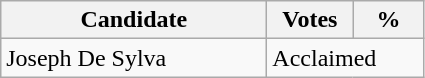<table class="wikitable">
<tr>
<th style="width: 170px">Candidate</th>
<th style="width: 50px">Votes</th>
<th style="width: 40px">%</th>
</tr>
<tr>
<td>Joseph De Sylva</td>
<td colspan=2>Acclaimed</td>
</tr>
</table>
